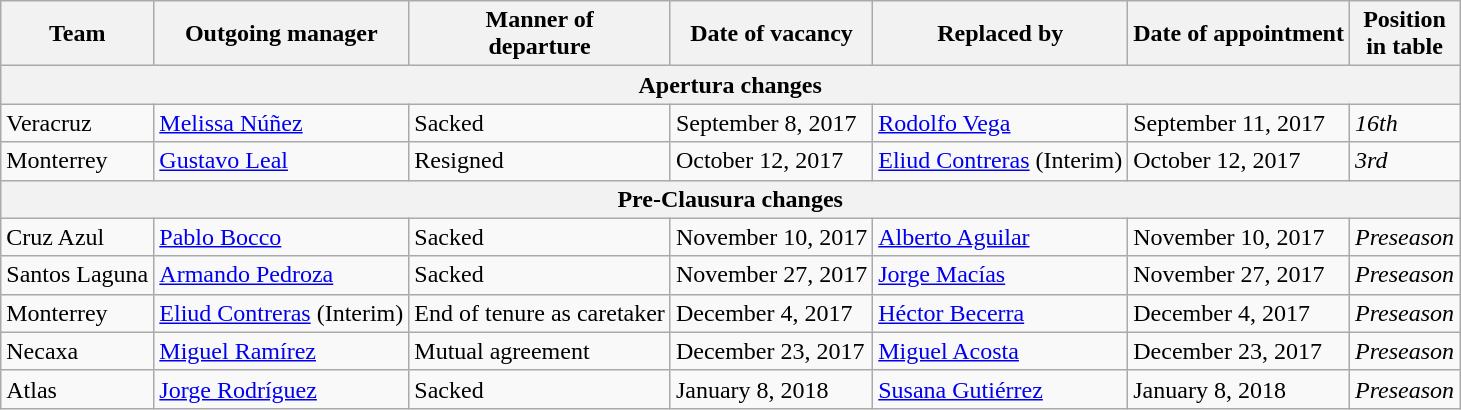<table class="wikitable sortable">
<tr>
<th>Team</th>
<th>Outgoing manager</th>
<th>Manner of <br> departure</th>
<th>Date of vacancy</th>
<th>Replaced by</th>
<th>Date of appointment</th>
<th>Position <br> in table</th>
</tr>
<tr>
<th colspan=8>Apertura changes</th>
</tr>
<tr>
<td>Veracruz</td>
<td> <a href='#'>Melissa Núñez</a></td>
<td>Sacked</td>
<td>September 8, 2017</td>
<td> <a href='#'>Rodolfo Vega</a></td>
<td>September 11, 2017</td>
<td><em>16th</em></td>
</tr>
<tr>
<td>Monterrey</td>
<td> <a href='#'>Gustavo Leal</a></td>
<td>Resigned</td>
<td>October 12, 2017</td>
<td> <a href='#'>Eliud Contreras</a> (Interim)</td>
<td>October 12, 2017</td>
<td><em>3rd</em></td>
</tr>
<tr>
<th colspan=7>Pre-Clausura changes</th>
</tr>
<tr>
<td>Cruz Azul</td>
<td> <a href='#'>Pablo Bocco</a></td>
<td>Sacked</td>
<td>November 10, 2017</td>
<td> <a href='#'>Alberto Aguilar</a></td>
<td>November 10, 2017</td>
<td><em>Preseason</em></td>
</tr>
<tr>
<td>Santos Laguna</td>
<td> <a href='#'>Armando Pedroza</a></td>
<td>Sacked</td>
<td>November 27, 2017</td>
<td> <a href='#'>Jorge Macías</a></td>
<td>November 27, 2017</td>
<td><em>Preseason</em></td>
</tr>
<tr>
<td>Monterrey</td>
<td> <a href='#'>Eliud Contreras</a> (Interim)</td>
<td>End of tenure as caretaker</td>
<td>December 4, 2017</td>
<td> <a href='#'>Héctor Becerra</a></td>
<td>December 4, 2017</td>
<td><em>Preseason</em></td>
</tr>
<tr>
<td>Necaxa</td>
<td> <a href='#'>Miguel Ramírez</a></td>
<td>Mutual agreement</td>
<td>December 23, 2017</td>
<td> <a href='#'>Miguel Acosta</a></td>
<td>December 23, 2017</td>
<td><em>Preseason</em></td>
</tr>
<tr>
<td>Atlas</td>
<td> <a href='#'>Jorge Rodríguez</a></td>
<td>Sacked</td>
<td>January 8, 2018</td>
<td> <a href='#'>Susana Gutiérrez</a></td>
<td>January 8, 2018</td>
<td><em>Preseason</em></td>
</tr>
</table>
